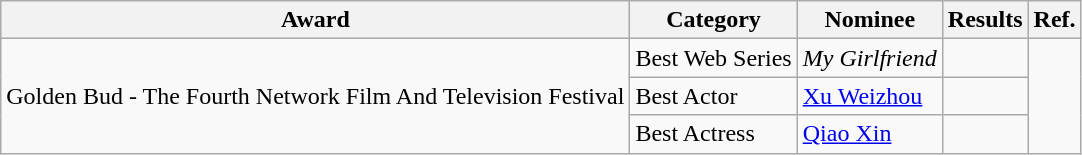<table class="wikitable">
<tr>
<th>Award</th>
<th>Category</th>
<th>Nominee</th>
<th>Results</th>
<th>Ref.</th>
</tr>
<tr>
<td rowspan=3>Golden Bud - The Fourth Network Film And Television Festival</td>
<td>Best Web Series</td>
<td><em>My Girlfriend</em></td>
<td></td>
<td rowspan=3></td>
</tr>
<tr>
<td>Best Actor</td>
<td><a href='#'>Xu Weizhou</a></td>
<td></td>
</tr>
<tr>
<td>Best Actress</td>
<td><a href='#'>Qiao Xin</a></td>
<td></td>
</tr>
</table>
